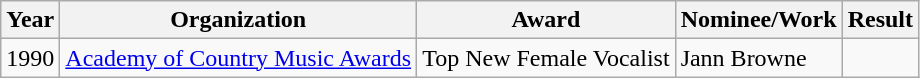<table class="wikitable">
<tr>
<th>Year</th>
<th>Organization</th>
<th>Award</th>
<th>Nominee/Work</th>
<th>Result</th>
</tr>
<tr>
<td>1990</td>
<td><a href='#'>Academy of Country Music Awards</a></td>
<td>Top New Female Vocalist</td>
<td>Jann Browne</td>
<td></td>
</tr>
</table>
